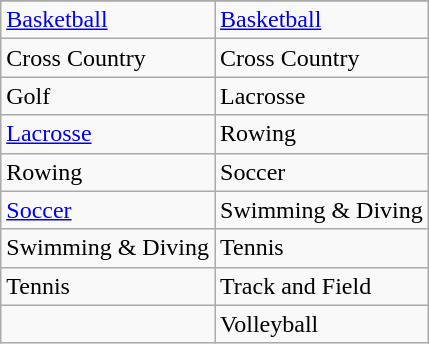<table class="wikitable" style="float:right; clear:right; margin:0 0 1em 1em;">
<tr>
</tr>
<tr>
<td><a href='#'>Basketball</a></td>
<td><a href='#'>Basketball</a></td>
</tr>
<tr>
<td>Cross Country</td>
<td>Cross Country</td>
</tr>
<tr>
<td>Golf</td>
<td>Lacrosse</td>
</tr>
<tr>
<td><a href='#'>Lacrosse</a></td>
<td>Rowing</td>
</tr>
<tr>
<td>Rowing</td>
<td>Soccer</td>
</tr>
<tr>
<td><a href='#'>Soccer</a></td>
<td>Swimming & Diving</td>
</tr>
<tr>
<td>Swimming & Diving</td>
<td>Tennis</td>
</tr>
<tr>
<td>Tennis</td>
<td>Track and Field</td>
</tr>
<tr>
<td></td>
<td>Volleyball</td>
</tr>
</table>
